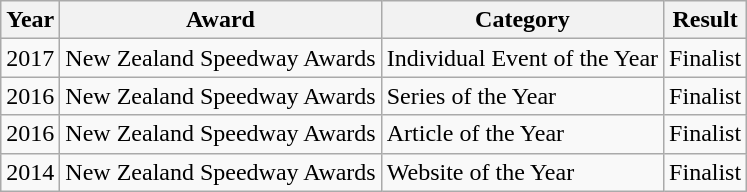<table class="wikitable sortable">
<tr>
<th>Year</th>
<th>Award</th>
<th>Category</th>
<th>Result</th>
</tr>
<tr>
<td rowspan=1>2017</td>
<td rowspan=1>New Zealand Speedway Awards</td>
<td>Individual Event of the Year</td>
<td>Finalist</td>
</tr>
<tr>
<td rowspan=1>2016</td>
<td rowspan=1>New Zealand Speedway Awards</td>
<td>Series of the Year</td>
<td>Finalist</td>
</tr>
<tr>
<td rowspan=1>2016</td>
<td rowspan=1>New Zealand Speedway Awards</td>
<td>Article of the Year</td>
<td>Finalist</td>
</tr>
<tr>
<td rowspan=1>2014</td>
<td rowspan=1>New Zealand Speedway Awards</td>
<td>Website of the Year</td>
<td>Finalist</td>
</tr>
</table>
